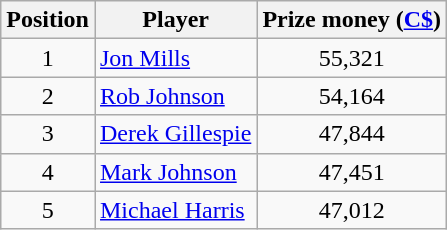<table class=wikitable>
<tr>
<th>Position</th>
<th>Player</th>
<th>Prize money (<a href='#'>C$</a>)</th>
</tr>
<tr>
<td align=center>1</td>
<td> <a href='#'>Jon Mills</a></td>
<td align=center>55,321</td>
</tr>
<tr>
<td align=center>2</td>
<td> <a href='#'>Rob Johnson</a></td>
<td align=center>54,164</td>
</tr>
<tr>
<td align=center>3</td>
<td> <a href='#'>Derek Gillespie</a></td>
<td align=center>47,844</td>
</tr>
<tr>
<td align=center>4</td>
<td> <a href='#'>Mark Johnson</a></td>
<td align=center>47,451</td>
</tr>
<tr>
<td align=center>5</td>
<td> <a href='#'>Michael Harris</a></td>
<td align=center>47,012</td>
</tr>
</table>
